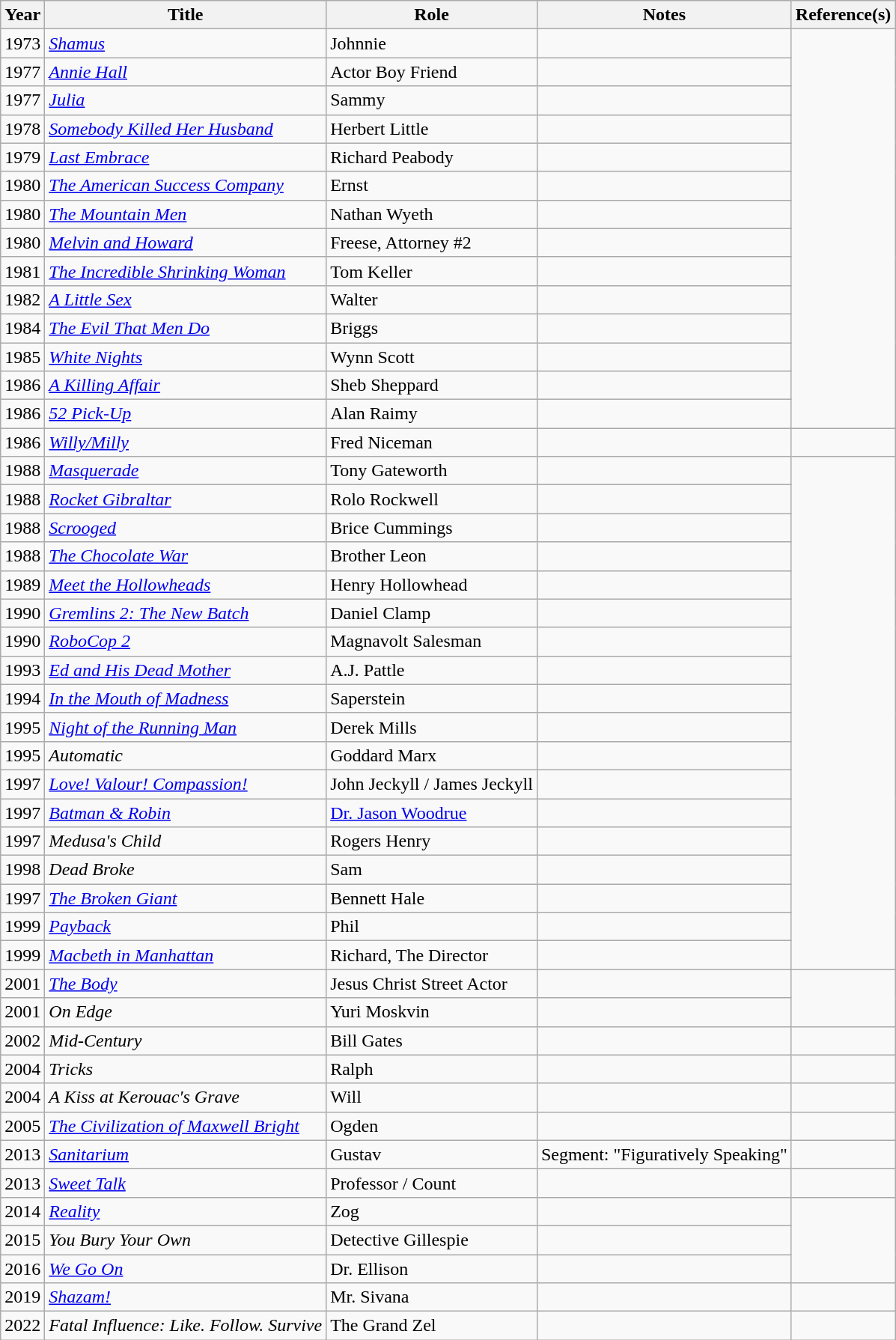<table class="wikitable sortable" summary="List of films and roles">
<tr>
<th>Year</th>
<th>Title</th>
<th>Role</th>
<th class="unsortable">Notes</th>
<th class="unsortable">Reference(s)</th>
</tr>
<tr>
<td>1973</td>
<td><em><a href='#'>Shamus</a></em></td>
<td>Johnnie</td>
<td></td>
<td rowspan="14"></td>
</tr>
<tr>
<td>1977</td>
<td><em><a href='#'>Annie Hall</a></em></td>
<td>Actor Boy Friend</td>
<td></td>
</tr>
<tr>
<td>1977</td>
<td><em><a href='#'>Julia</a></em></td>
<td>Sammy</td>
<td></td>
</tr>
<tr>
<td>1978</td>
<td><em><a href='#'>Somebody Killed Her Husband</a></em></td>
<td>Herbert Little</td>
<td></td>
</tr>
<tr>
<td>1979</td>
<td><em><a href='#'>Last Embrace</a></em></td>
<td>Richard Peabody</td>
<td></td>
</tr>
<tr>
<td>1980</td>
<td data-sort-value="American Success Company, The"><em><a href='#'>The American Success Company</a></em></td>
<td>Ernst</td>
<td></td>
</tr>
<tr>
<td>1980</td>
<td data-sort-value="Mountain Men, The"><em><a href='#'>The Mountain Men</a></em></td>
<td>Nathan Wyeth</td>
<td></td>
</tr>
<tr>
<td>1980</td>
<td><em><a href='#'>Melvin and Howard</a></em></td>
<td>Freese, Attorney #2</td>
<td></td>
</tr>
<tr>
<td>1981</td>
<td data-sort-value="Incredible Shrinking Woman, The"><em><a href='#'>The Incredible Shrinking Woman</a></em></td>
<td>Tom Keller</td>
<td></td>
</tr>
<tr>
<td>1982</td>
<td data-sort-value="Little Sex, A"><em><a href='#'>A Little Sex</a></em></td>
<td>Walter</td>
<td></td>
</tr>
<tr>
<td>1984</td>
<td data-sort-value="Evil That Men Do, The"><em><a href='#'>The Evil That Men Do</a></em></td>
<td>Briggs</td>
<td></td>
</tr>
<tr>
<td>1985</td>
<td><em><a href='#'>White Nights</a></em></td>
<td>Wynn Scott</td>
<td></td>
</tr>
<tr>
<td>1986</td>
<td data-sort-value="Killing Affair, A"><em><a href='#'>A Killing Affair</a></em></td>
<td>Sheb Sheppard</td>
<td></td>
</tr>
<tr>
<td>1986</td>
<td><em><a href='#'>52 Pick-Up</a></em></td>
<td>Alan Raimy</td>
<td></td>
</tr>
<tr>
<td>1986</td>
<td><em><a href='#'>Willy/Milly</a></em></td>
<td>Fred Niceman</td>
<td></td>
<td></td>
</tr>
<tr>
<td>1988</td>
<td><em><a href='#'>Masquerade</a></em></td>
<td>Tony Gateworth</td>
<td></td>
<td rowspan="18"></td>
</tr>
<tr>
<td>1988</td>
<td><em><a href='#'>Rocket Gibraltar</a></em></td>
<td>Rolo Rockwell</td>
<td></td>
</tr>
<tr>
<td>1988</td>
<td><em><a href='#'>Scrooged</a></em></td>
<td>Brice Cummings</td>
<td></td>
</tr>
<tr>
<td>1988</td>
<td data-sort-value="Chocolate War, The"><em><a href='#'>The Chocolate War</a></em></td>
<td>Brother Leon</td>
<td></td>
</tr>
<tr>
<td>1989</td>
<td><em><a href='#'>Meet the Hollowheads</a></em></td>
<td>Henry Hollowhead</td>
<td></td>
</tr>
<tr>
<td>1990</td>
<td><em><a href='#'>Gremlins 2: The New Batch</a></em></td>
<td>Daniel Clamp</td>
<td></td>
</tr>
<tr>
<td>1990</td>
<td><em><a href='#'>RoboCop 2</a></em></td>
<td>Magnavolt Salesman</td>
<td></td>
</tr>
<tr>
<td>1993</td>
<td><em><a href='#'>Ed and His Dead Mother</a></em></td>
<td>A.J. Pattle</td>
<td></td>
</tr>
<tr>
<td>1994</td>
<td><em><a href='#'>In the Mouth of Madness</a></em></td>
<td>Saperstein</td>
<td></td>
</tr>
<tr>
<td>1995</td>
<td><em><a href='#'>Night of the Running Man</a></em></td>
<td>Derek Mills</td>
<td></td>
</tr>
<tr>
<td>1995</td>
<td><em>Automatic</em></td>
<td>Goddard Marx</td>
<td></td>
</tr>
<tr>
<td>1997</td>
<td><em><a href='#'>Love! Valour! Compassion!</a></em></td>
<td>John Jeckyll / James Jeckyll</td>
<td></td>
</tr>
<tr>
<td>1997</td>
<td><em><a href='#'>Batman & Robin</a></em></td>
<td><a href='#'>Dr. Jason Woodrue</a></td>
<td></td>
</tr>
<tr>
<td>1997</td>
<td><em>Medusa's Child</em></td>
<td>Rogers Henry</td>
<td></td>
</tr>
<tr>
<td>1998</td>
<td><em>Dead Broke</em></td>
<td>Sam</td>
<td></td>
</tr>
<tr>
<td>1997</td>
<td data-sort-value="Broken Giant, The"><em><a href='#'>The Broken Giant</a></em></td>
<td>Bennett Hale</td>
<td></td>
</tr>
<tr>
<td>1999</td>
<td><em><a href='#'>Payback</a></em></td>
<td>Phil</td>
<td></td>
</tr>
<tr>
<td>1999</td>
<td><em><a href='#'>Macbeth in Manhattan</a></em></td>
<td>Richard, The Director</td>
<td></td>
</tr>
<tr>
<td>2001</td>
<td data-sort-value="Body, The"><em><a href='#'>The Body</a></em></td>
<td>Jesus Christ Street Actor</td>
<td></td>
<td rowspan="2"></td>
</tr>
<tr>
<td>2001</td>
<td><em>On Edge</em></td>
<td>Yuri Moskvin</td>
<td></td>
</tr>
<tr>
<td>2002</td>
<td><em>Mid-Century</em></td>
<td>Bill Gates</td>
<td></td>
<td></td>
</tr>
<tr>
<td>2004</td>
<td><em>Tricks</em></td>
<td>Ralph</td>
<td></td>
<td></td>
</tr>
<tr>
<td>2004</td>
<td data-sort-value="Kiss at Kerouac's Grave, A"><em>A Kiss at Kerouac's Grave</em></td>
<td>Will</td>
<td></td>
<td></td>
</tr>
<tr>
<td>2005</td>
<td data-sort-value="Civilization of Maxwell Bright, The"><em><a href='#'>The Civilization of Maxwell Bright</a></em></td>
<td>Ogden</td>
<td></td>
<td></td>
</tr>
<tr>
<td>2013</td>
<td><em><a href='#'>Sanitarium</a></em></td>
<td>Gustav</td>
<td>Segment: "Figuratively Speaking"</td>
<td></td>
</tr>
<tr>
<td>2013</td>
<td><em><a href='#'>Sweet Talk</a></em></td>
<td>Professor / Count</td>
<td></td>
<td></td>
</tr>
<tr>
<td>2014</td>
<td><em><a href='#'>Reality</a></em></td>
<td>Zog</td>
<td></td>
<td rowspan="3"></td>
</tr>
<tr>
<td>2015</td>
<td><em>You Bury Your Own</em></td>
<td>Detective Gillespie</td>
<td></td>
</tr>
<tr>
<td>2016</td>
<td><em><a href='#'>We Go On</a></em></td>
<td>Dr. Ellison</td>
<td></td>
</tr>
<tr>
<td>2019</td>
<td><em><a href='#'>Shazam!</a></em></td>
<td>Mr. Sivana</td>
<td></td>
<td></td>
</tr>
<tr>
<td>2022</td>
<td><em>Fatal Influence: Like. Follow. Survive</em></td>
<td>The Grand Zel</td>
<td></td>
<td></td>
</tr>
</table>
